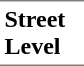<table border=0 cellspacing=0 cellpadding=3>
<tr>
<td style="border-bottom:solid 1px gray;border-top:solid 1px gray;" width=50 valign=top><strong>Street Level</strong></td>
</tr>
</table>
